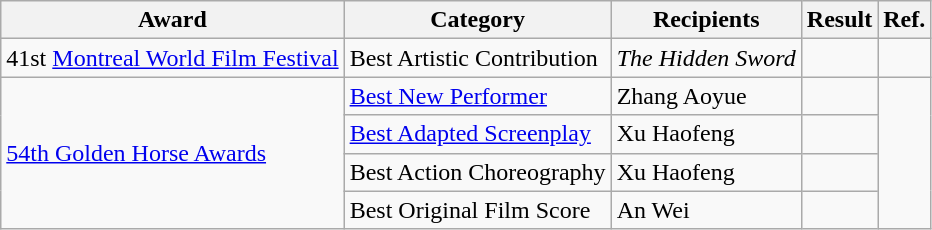<table class="wikitable">
<tr>
<th>Award</th>
<th>Category</th>
<th>Recipients</th>
<th>Result</th>
<th>Ref.</th>
</tr>
<tr>
<td>41st <a href='#'>Montreal World Film Festival</a></td>
<td>Best Artistic Contribution</td>
<td><em>The Hidden Sword</em></td>
<td></td>
<td></td>
</tr>
<tr>
<td rowspan=4><a href='#'>54th Golden Horse Awards</a></td>
<td><a href='#'>Best New Performer</a></td>
<td>Zhang Aoyue</td>
<td></td>
<td rowspan=4></td>
</tr>
<tr>
<td><a href='#'>Best Adapted Screenplay</a></td>
<td>Xu Haofeng</td>
<td></td>
</tr>
<tr>
<td>Best Action Choreography</td>
<td>Xu Haofeng</td>
<td></td>
</tr>
<tr>
<td>Best Original Film Score</td>
<td>An Wei</td>
<td></td>
</tr>
</table>
